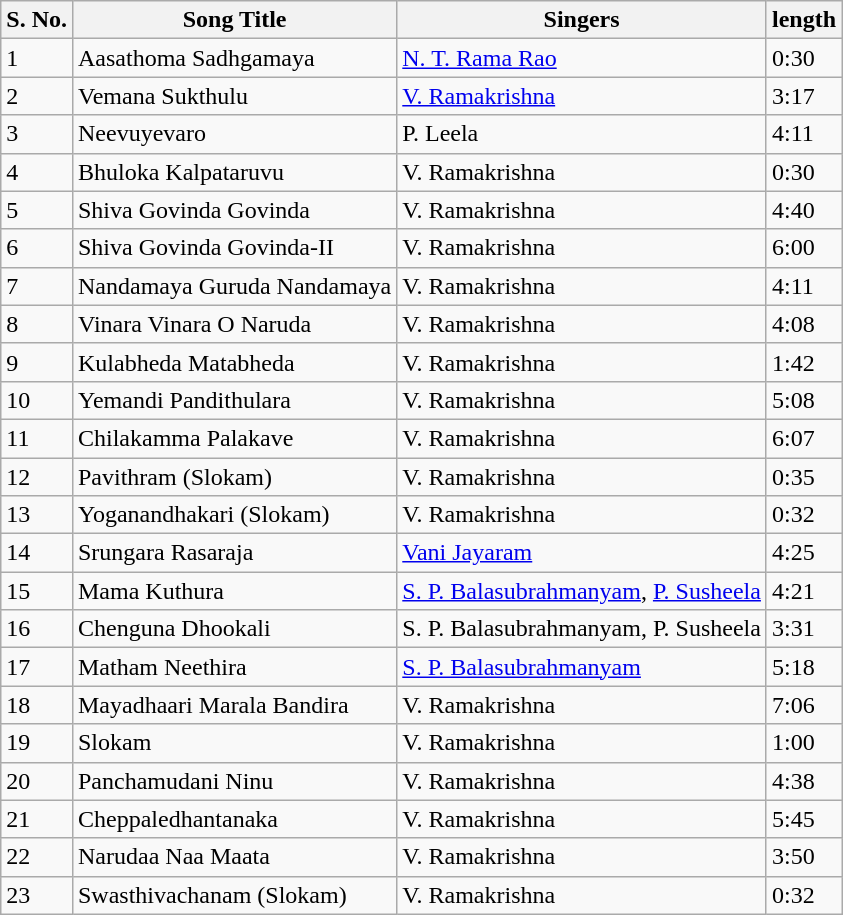<table class="wikitable">
<tr>
<th>S. No.</th>
<th>Song Title</th>
<th>Singers</th>
<th>length</th>
</tr>
<tr>
<td>1</td>
<td>Aasathoma Sadhgamaya</td>
<td><a href='#'>N. T. Rama Rao</a></td>
<td>0:30</td>
</tr>
<tr>
<td>2</td>
<td>Vemana Sukthulu</td>
<td><a href='#'>V. Ramakrishna</a></td>
<td>3:17</td>
</tr>
<tr>
<td>3</td>
<td>Neevuyevaro</td>
<td>P. Leela</td>
<td>4:11</td>
</tr>
<tr>
<td>4</td>
<td>Bhuloka Kalpataruvu</td>
<td>V. Ramakrishna</td>
<td>0:30</td>
</tr>
<tr>
<td>5</td>
<td>Shiva Govinda Govinda</td>
<td>V. Ramakrishna</td>
<td>4:40</td>
</tr>
<tr>
<td>6</td>
<td>Shiva Govinda Govinda-II</td>
<td>V. Ramakrishna</td>
<td>6:00</td>
</tr>
<tr>
<td>7</td>
<td>Nandamaya Guruda Nandamaya</td>
<td>V. Ramakrishna</td>
<td>4:11</td>
</tr>
<tr>
<td>8</td>
<td>Vinara Vinara O Naruda</td>
<td>V. Ramakrishna</td>
<td>4:08</td>
</tr>
<tr>
<td>9</td>
<td>Kulabheda Matabheda</td>
<td>V. Ramakrishna</td>
<td>1:42</td>
</tr>
<tr>
<td>10</td>
<td>Yemandi Pandithulara</td>
<td>V. Ramakrishna</td>
<td>5:08</td>
</tr>
<tr>
<td>11</td>
<td>Chilakamma Palakave</td>
<td>V. Ramakrishna</td>
<td>6:07</td>
</tr>
<tr>
<td>12</td>
<td>Pavithram (Slokam)</td>
<td>V. Ramakrishna</td>
<td>0:35</td>
</tr>
<tr>
<td>13</td>
<td>Yoganandhakari (Slokam)</td>
<td>V. Ramakrishna</td>
<td>0:32</td>
</tr>
<tr>
<td>14</td>
<td>Srungara Rasaraja</td>
<td><a href='#'>Vani Jayaram</a></td>
<td>4:25</td>
</tr>
<tr>
<td>15</td>
<td>Mama Kuthura</td>
<td><a href='#'>S. P. Balasubrahmanyam</a>, <a href='#'>P. Susheela</a></td>
<td>4:21</td>
</tr>
<tr>
<td>16</td>
<td>Chenguna Dhookali</td>
<td>S. P. Balasubrahmanyam, P. Susheela</td>
<td>3:31</td>
</tr>
<tr>
<td>17</td>
<td>Matham Neethira</td>
<td><a href='#'>S. P. Balasubrahmanyam</a></td>
<td>5:18</td>
</tr>
<tr>
<td>18</td>
<td>Mayadhaari Marala Bandira</td>
<td>V. Ramakrishna</td>
<td>7:06</td>
</tr>
<tr>
<td>19</td>
<td>Slokam</td>
<td>V. Ramakrishna</td>
<td>1:00</td>
</tr>
<tr>
<td>20</td>
<td>Panchamudani Ninu</td>
<td>V. Ramakrishna</td>
<td>4:38</td>
</tr>
<tr>
<td>21</td>
<td>Cheppaledhantanaka</td>
<td>V. Ramakrishna</td>
<td>5:45</td>
</tr>
<tr>
<td>22</td>
<td>Narudaa Naa Maata</td>
<td>V. Ramakrishna</td>
<td>3:50</td>
</tr>
<tr>
<td>23</td>
<td>Swasthivachanam (Slokam)</td>
<td>V. Ramakrishna</td>
<td>0:32</td>
</tr>
</table>
